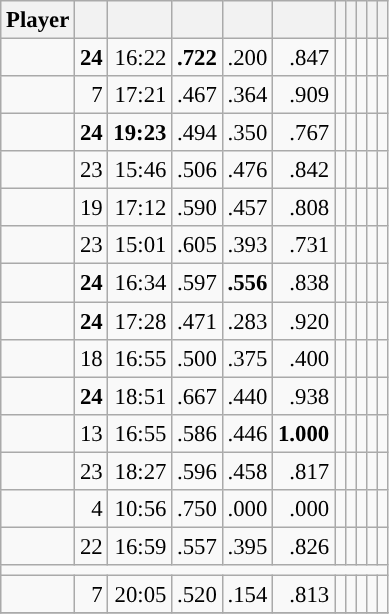<table class="wikitable sortable" style="font-size:95%; text-align:right;">
<tr>
<th>Player</th>
<th></th>
<th></th>
<th></th>
<th></th>
<th></th>
<th></th>
<th></th>
<th></th>
<th></th>
<th></th>
</tr>
<tr>
<td><strong></strong></td>
<td><strong>24</strong></td>
<td>16:22</td>
<td><strong>.722</strong></td>
<td>.200</td>
<td>.847</td>
<td></td>
<td></td>
<td></td>
<td></td>
<td></td>
</tr>
<tr>
<td><strong></strong></td>
<td>7</td>
<td>17:21</td>
<td>.467</td>
<td>.364</td>
<td>.909</td>
<td></td>
<td></td>
<td></td>
<td></td>
<td></td>
</tr>
<tr>
<td><strong></strong></td>
<td><strong>24</strong></td>
<td><strong>19:23</strong></td>
<td>.494</td>
<td>.350</td>
<td>.767</td>
<td></td>
<td></td>
<td><strong></strong></td>
<td></td>
<td></td>
</tr>
<tr>
<td><strong></strong></td>
<td>23</td>
<td>15:46</td>
<td>.506</td>
<td>.476</td>
<td>.842</td>
<td><strong></strong></td>
<td></td>
<td></td>
<td></td>
<td></td>
</tr>
<tr>
<td><strong></strong></td>
<td>19</td>
<td>17:12</td>
<td>.590</td>
<td>.457</td>
<td>.808</td>
<td></td>
<td></td>
<td></td>
<td></td>
<td></td>
</tr>
<tr>
<td><strong></strong></td>
<td>23</td>
<td>15:01</td>
<td>.605</td>
<td>.393</td>
<td>.731</td>
<td></td>
<td></td>
<td></td>
<td></td>
<td></td>
</tr>
<tr>
<td><strong></strong></td>
<td><strong>24</strong></td>
<td>16:34</td>
<td>.597</td>
<td><strong>.556</strong></td>
<td>.838</td>
<td></td>
<td></td>
<td></td>
<td><strong></strong></td>
<td><strong></strong></td>
</tr>
<tr>
<td><strong></strong></td>
<td><strong>24</strong></td>
<td>17:28</td>
<td>.471</td>
<td>.283</td>
<td>.920</td>
<td></td>
<td></td>
<td></td>
<td></td>
<td></td>
</tr>
<tr>
<td><strong></strong></td>
<td>18</td>
<td>16:55</td>
<td>.500</td>
<td>.375</td>
<td>.400</td>
<td></td>
<td></td>
<td></td>
<td></td>
<td></td>
</tr>
<tr>
<td><strong></strong></td>
<td><strong>24</strong></td>
<td>18:51</td>
<td>.667</td>
<td>.440</td>
<td>.938</td>
<td></td>
<td></td>
<td></td>
<td></td>
<td></td>
</tr>
<tr>
<td><strong></strong></td>
<td>13</td>
<td>16:55</td>
<td>.586</td>
<td>.446</td>
<td><strong>1.000</strong></td>
<td></td>
<td></td>
<td></td>
<td></td>
<td></td>
</tr>
<tr>
<td><strong></strong></td>
<td>23</td>
<td>18:27</td>
<td>.596</td>
<td>.458</td>
<td>.817</td>
<td></td>
<td></td>
<td></td>
<td></td>
<td></td>
</tr>
<tr>
<td><strong></strong></td>
<td>4</td>
<td>10:56</td>
<td>.750</td>
<td>.000</td>
<td>.000</td>
<td></td>
<td></td>
<td></td>
<td></td>
<td></td>
</tr>
<tr>
<td><strong></strong></td>
<td>22</td>
<td>16:59</td>
<td>.557</td>
<td>.395</td>
<td>.826</td>
<td></td>
<td><strong></strong></td>
<td></td>
<td></td>
<td></td>
</tr>
<tr class="sortbottom">
<td colspan=13></td>
</tr>
<tr>
<td><em></em></td>
<td>7</td>
<td>20:05</td>
<td>.520</td>
<td>.154</td>
<td>.813</td>
<td></td>
<td></td>
<td></td>
<td></td>
<td></td>
</tr>
<tr>
</tr>
</table>
